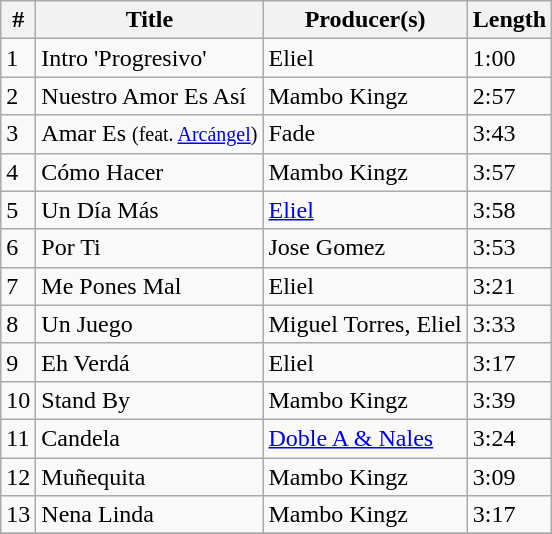<table class="wikitable">
<tr>
<th align="center">#</th>
<th align="center">Title</th>
<th align="center">Producer(s)</th>
<th align="center">Length</th>
</tr>
<tr>
<td>1</td>
<td>Intro 'Progresivo'</td>
<td>Eliel</td>
<td>1:00</td>
</tr>
<tr>
<td>2</td>
<td>Nuestro Amor Es Así</td>
<td>Mambo Kingz</td>
<td>2:57</td>
</tr>
<tr>
<td>3</td>
<td>Amar Es <small>(feat. <a href='#'>Arcángel</a>)</small></td>
<td>Fade</td>
<td>3:43</td>
</tr>
<tr>
<td>4</td>
<td>Cómo Hacer</td>
<td>Mambo Kingz</td>
<td>3:57</td>
</tr>
<tr>
<td>5</td>
<td>Un Día Más</td>
<td><a href='#'>Eliel</a></td>
<td>3:58</td>
</tr>
<tr>
<td>6</td>
<td>Por Ti</td>
<td>Jose Gomez</td>
<td>3:53</td>
</tr>
<tr>
<td>7</td>
<td>Me Pones Mal</td>
<td>Eliel</td>
<td>3:21</td>
</tr>
<tr>
<td>8</td>
<td>Un Juego</td>
<td>Miguel Torres, Eliel</td>
<td>3:33</td>
</tr>
<tr>
<td>9</td>
<td>Eh Verdá</td>
<td>Eliel</td>
<td>3:17</td>
</tr>
<tr>
<td>10</td>
<td>Stand By</td>
<td>Mambo Kingz</td>
<td>3:39</td>
</tr>
<tr>
<td>11</td>
<td>Candela</td>
<td><a href='#'>Doble A & Nales</a></td>
<td>3:24</td>
</tr>
<tr>
<td>12</td>
<td>Muñequita</td>
<td>Mambo Kingz</td>
<td>3:09</td>
</tr>
<tr>
<td>13</td>
<td>Nena Linda</td>
<td>Mambo Kingz</td>
<td>3:17</td>
</tr>
<tr>
</tr>
</table>
